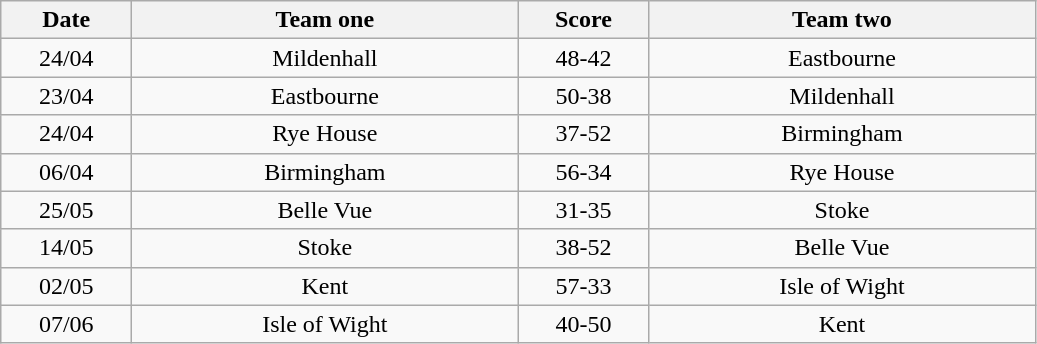<table class="wikitable" style="text-align: center">
<tr>
<th width=80>Date</th>
<th width=250>Team one</th>
<th width=80>Score</th>
<th width=250>Team two</th>
</tr>
<tr>
<td>24/04</td>
<td>Mildenhall</td>
<td>48-42</td>
<td>Eastbourne</td>
</tr>
<tr>
<td>23/04</td>
<td>Eastbourne</td>
<td>50-38</td>
<td>Mildenhall</td>
</tr>
<tr>
<td>24/04</td>
<td>Rye House</td>
<td>37-52</td>
<td>Birmingham</td>
</tr>
<tr>
<td>06/04</td>
<td>Birmingham</td>
<td>56-34</td>
<td>Rye House</td>
</tr>
<tr>
<td>25/05</td>
<td>Belle Vue</td>
<td>31-35</td>
<td>Stoke</td>
</tr>
<tr>
<td>14/05</td>
<td>Stoke</td>
<td>38-52</td>
<td>Belle Vue</td>
</tr>
<tr>
<td>02/05</td>
<td>Kent</td>
<td>57-33</td>
<td>Isle of Wight</td>
</tr>
<tr>
<td>07/06</td>
<td>Isle of Wight</td>
<td>40-50</td>
<td>Kent</td>
</tr>
</table>
